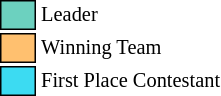<table class="toccolours" style="white-space: nowrap; font-size: 85%;">
<tr>
<td style="background:#6CD1BF; border: 1px solid black;">      </td>
<td>Leader</td>
</tr>
<tr>
<td style="background:#FFC06F; border: 1px solid black;">      </td>
<td>Winning Team</td>
</tr>
<tr>
<td style="background:#3cdbf2; border: 1px solid black;">      </td>
<td>First Place Contestant</td>
</tr>
</table>
